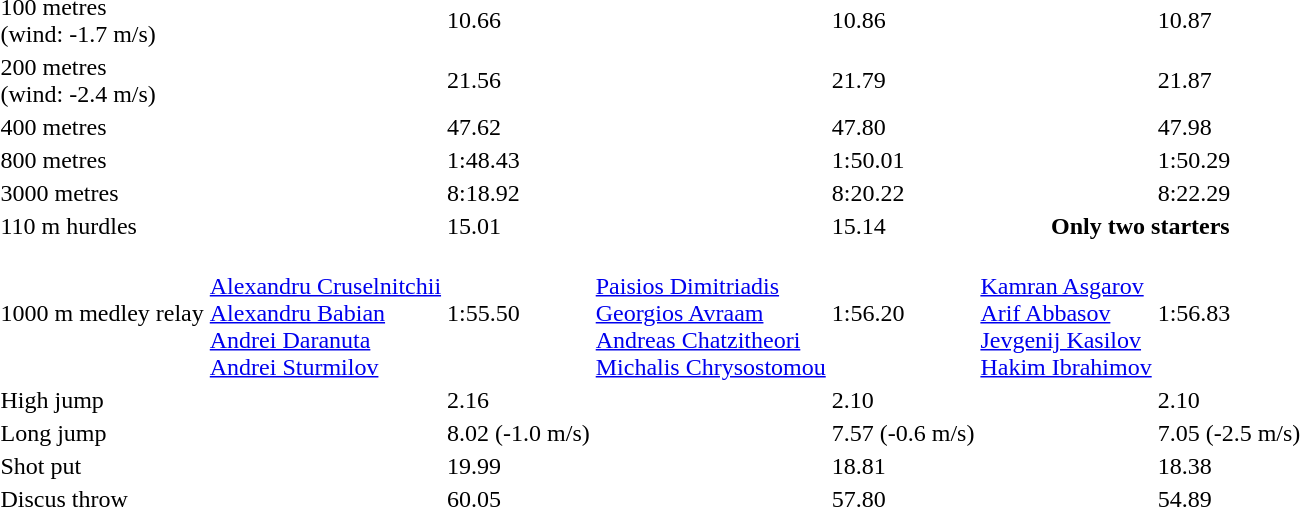<table>
<tr>
<td>100 metres<br>(wind: -1.7 m/s)</td>
<td></td>
<td>10.66</td>
<td></td>
<td>10.86</td>
<td></td>
<td>10.87</td>
</tr>
<tr>
<td>200 metres<br>(wind: -2.4 m/s)</td>
<td></td>
<td>21.56</td>
<td></td>
<td>21.79</td>
<td></td>
<td>21.87</td>
</tr>
<tr>
<td>400 metres</td>
<td></td>
<td>47.62</td>
<td></td>
<td>47.80</td>
<td></td>
<td>47.98</td>
</tr>
<tr>
<td>800 metres</td>
<td></td>
<td>1:48.43</td>
<td></td>
<td>1:50.01</td>
<td></td>
<td>1:50.29</td>
</tr>
<tr>
<td>3000 metres</td>
<td></td>
<td>8:18.92</td>
<td></td>
<td>8:20.22</td>
<td></td>
<td>8:22.29</td>
</tr>
<tr>
<td>110 m hurdles</td>
<td></td>
<td>15.01</td>
<td></td>
<td>15.14</td>
<th colspan=2>Only two starters</th>
</tr>
<tr>
<td>1000 m medley relay</td>
<td><br><a href='#'>Alexandru Cruselnitchii</a><br><a href='#'>Alexandru Babian</a><br><a href='#'>Andrei Daranuta</a><br><a href='#'>Andrei Sturmilov</a></td>
<td>1:55.50</td>
<td><br><a href='#'>Paisios Dimitriadis</a><br><a href='#'>Georgios Avraam</a><br><a href='#'>Andreas Chatzitheori</a><br><a href='#'>Michalis Chrysostomou</a></td>
<td>1:56.20</td>
<td><br><a href='#'>Kamran Asgarov</a><br><a href='#'>Arif Abbasov</a><br><a href='#'>Jevgenij Kasilov</a><br><a href='#'>Hakim Ibrahimov</a></td>
<td>1:56.83</td>
</tr>
<tr>
<td>High jump</td>
<td></td>
<td>2.16</td>
<td></td>
<td>2.10</td>
<td></td>
<td>2.10</td>
</tr>
<tr>
<td>Long jump</td>
<td></td>
<td>8.02 (-1.0 m/s)</td>
<td></td>
<td>7.57 (-0.6 m/s)</td>
<td></td>
<td>7.05 (-2.5 m/s)</td>
</tr>
<tr>
<td>Shot put</td>
<td></td>
<td>19.99</td>
<td></td>
<td>18.81</td>
<td></td>
<td>18.38</td>
</tr>
<tr>
<td>Discus throw</td>
<td></td>
<td>60.05</td>
<td></td>
<td>57.80</td>
<td></td>
<td>54.89</td>
</tr>
</table>
